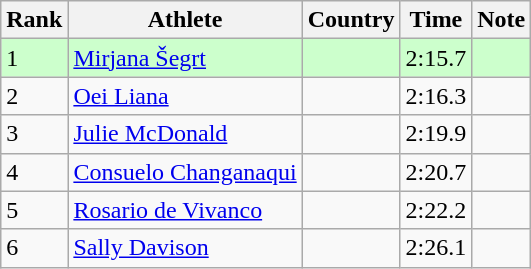<table class="wikitable sortable">
<tr>
<th>Rank</th>
<th>Athlete</th>
<th>Country</th>
<th>Time</th>
<th>Note</th>
</tr>
<tr bgcolor=#CCFFCC>
<td>1</td>
<td><a href='#'>Mirjana Šegrt</a></td>
<td></td>
<td>2:15.7</td>
<td></td>
</tr>
<tr>
<td>2</td>
<td><a href='#'>Oei Liana</a></td>
<td></td>
<td>2:16.3</td>
<td></td>
</tr>
<tr>
<td>3</td>
<td><a href='#'>Julie McDonald</a></td>
<td></td>
<td>2:19.9</td>
<td></td>
</tr>
<tr>
<td>4</td>
<td><a href='#'>Consuelo Changanaqui</a></td>
<td></td>
<td>2:20.7</td>
<td></td>
</tr>
<tr>
<td>5</td>
<td><a href='#'>Rosario de Vivanco</a></td>
<td></td>
<td>2:22.2</td>
<td></td>
</tr>
<tr>
<td>6</td>
<td><a href='#'>Sally Davison</a></td>
<td></td>
<td>2:26.1</td>
<td></td>
</tr>
</table>
